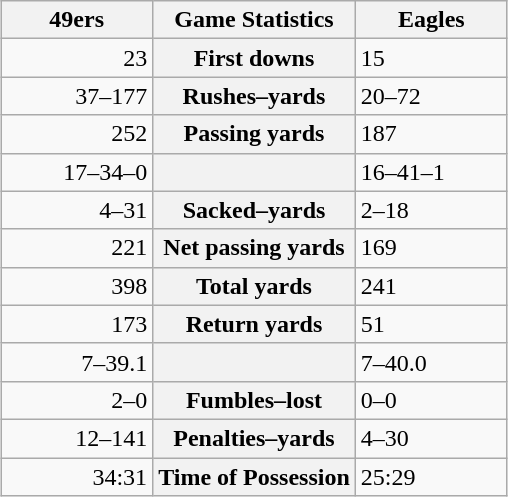<table class="wikitable" style="margin: 1em auto 1em auto">
<tr>
<th style="width:30%;">49ers</th>
<th style="width:40%;">Game Statistics</th>
<th style="width:30%;">Eagles</th>
</tr>
<tr>
<td style="text-align:right;">23</td>
<th>First downs</th>
<td>15</td>
</tr>
<tr>
<td style="text-align:right;">37–177</td>
<th>Rushes–yards</th>
<td>20–72</td>
</tr>
<tr>
<td style="text-align:right;">252</td>
<th>Passing yards</th>
<td>187</td>
</tr>
<tr>
<td style="text-align:right;">17–34–0</td>
<th></th>
<td>16–41–1</td>
</tr>
<tr>
<td style="text-align:right;">4–31</td>
<th>Sacked–yards</th>
<td>2–18</td>
</tr>
<tr>
<td style="text-align:right;">221</td>
<th>Net passing yards</th>
<td>169</td>
</tr>
<tr>
<td style="text-align:right;">398</td>
<th>Total yards</th>
<td>241</td>
</tr>
<tr>
<td style="text-align:right;">173</td>
<th>Return yards</th>
<td>51</td>
</tr>
<tr>
<td style="text-align:right;">7–39.1</td>
<th></th>
<td>7–40.0</td>
</tr>
<tr>
<td style="text-align:right;">2–0</td>
<th>Fumbles–lost</th>
<td>0–0</td>
</tr>
<tr>
<td style="text-align:right;">12–141</td>
<th>Penalties–yards</th>
<td>4–30</td>
</tr>
<tr>
<td style="text-align:right;">34:31</td>
<th>Time of Possession</th>
<td>25:29</td>
</tr>
</table>
